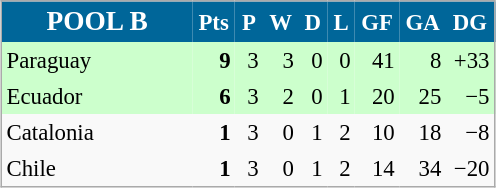<table align=center cellpadding="3" cellspacing="0" style="background: #f9f9f9; border: 1px #aaa solid; border-collapse: collapse; font-size: 95%;" width=330>
<tr bgcolor=#006699 style="color:white;">
<th width=34% style=font-size:120%><strong>POOL B</strong></th>
<th width=5%>Pts</th>
<th width=5%>P</th>
<th width=5%>W</th>
<th width=5%>D</th>
<th width=5%>L</th>
<th width=5%>GF</th>
<th width=5%>GA</th>
<th width=5%>DG</th>
</tr>
<tr align=right bgcolor=#ccffcc>
<td align=left> Paraguay</td>
<td><strong>9</strong></td>
<td>3</td>
<td>3</td>
<td>0</td>
<td>0</td>
<td>41</td>
<td>8</td>
<td>+33</td>
</tr>
<tr align=right bgcolor=#ccffcc>
<td align=left> Ecuador</td>
<td><strong>6</strong></td>
<td>3</td>
<td>2</td>
<td>0</td>
<td>1</td>
<td>20</td>
<td>25</td>
<td>−5</td>
</tr>
<tr align=right>
<td align=left> Catalonia</td>
<td><strong>1</strong></td>
<td>3</td>
<td>0</td>
<td>1</td>
<td>2</td>
<td>10</td>
<td>18</td>
<td>−8</td>
</tr>
<tr align=right>
<td align=left> Chile</td>
<td><strong>1</strong></td>
<td>3</td>
<td>0</td>
<td>1</td>
<td>2</td>
<td>14</td>
<td>34</td>
<td>−20</td>
</tr>
</table>
